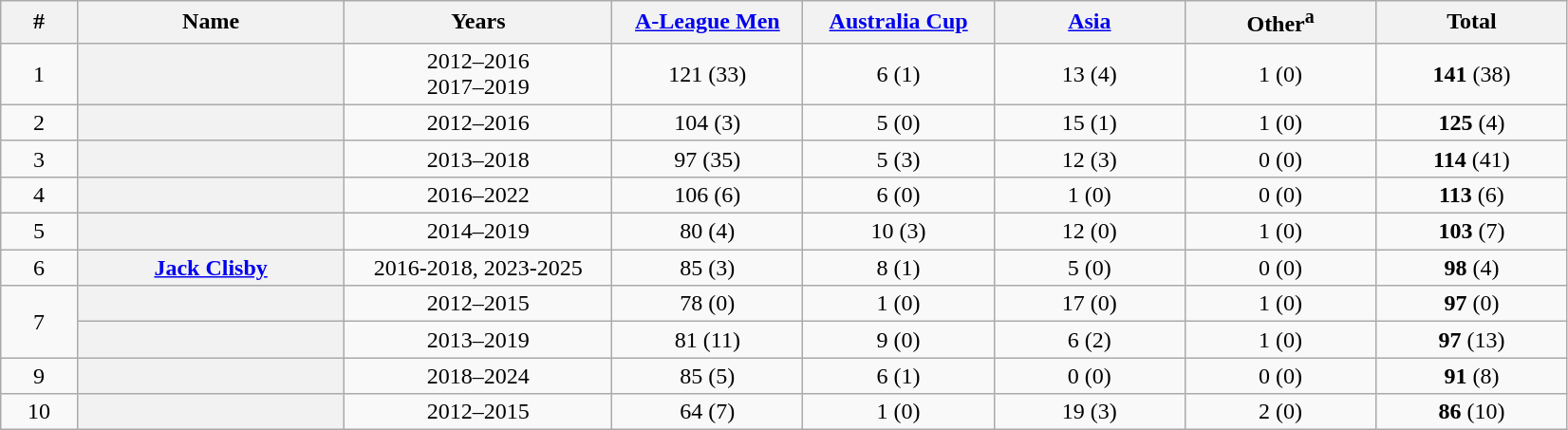<table class="sortable wikitable plainrowheaders"  style="text-align: center;">
<tr>
<th scope="col" style="width:4%;">#</th>
<th scope="col" style="width:14%;">Name</th>
<th scope="col" style="width:14%;">Years</th>
<th scope="col" style="width:10%;"><a href='#'>A-League Men</a></th>
<th scope="col" style="width:10%;"><a href='#'>Australia Cup</a></th>
<th scope="col" style="width:10%;"><a href='#'>Asia</a></th>
<th scope="col" style="width:10%;">Other<sup>a</sup></th>
<th scope="col" style="width:10%;">Total</th>
</tr>
<tr>
<td>1</td>
<th scope="row"> </th>
<td>2012–2016<br>2017–2019</td>
<td>121 (33)</td>
<td>6 (1)</td>
<td>13 (4)</td>
<td>1 (0)</td>
<td><strong>141</strong> (38)</td>
</tr>
<tr>
<td>2</td>
<th scope="row"> </th>
<td>2012–2016</td>
<td>104 (3)</td>
<td>5 (0)</td>
<td>15 (1)</td>
<td>1 (0)</td>
<td><strong>125</strong> (4)</td>
</tr>
<tr>
<td>3</td>
<th scope="row"> </th>
<td>2013–2018</td>
<td>97 (35)</td>
<td>5 (3)</td>
<td>12 (3)</td>
<td>0 (0)</td>
<td><strong>114</strong> (41)</td>
</tr>
<tr>
<td>4</td>
<th scope="row"> </th>
<td>2016–2022</td>
<td>106 (6)</td>
<td>6 (0)</td>
<td>1 (0)</td>
<td>0 (0)</td>
<td><strong>113</strong> (6)</td>
</tr>
<tr>
<td>5</td>
<th scope="row"> </th>
<td>2014–2019</td>
<td>80 (4)</td>
<td>10 (3)</td>
<td>12 (0)</td>
<td>1 (0)</td>
<td><strong>103</strong> (7)</td>
</tr>
<tr>
<td>6</td>
<th><a href='#'>Jack Clisby</a></th>
<td>2016-2018, 2023-2025</td>
<td>85 (3)</td>
<td>8 (1)</td>
<td>5 (0)</td>
<td>0 (0)</td>
<td><strong>98</strong> (4)</td>
</tr>
<tr>
<td rowspan="2">7</td>
<th scope="row"> </th>
<td>2012–2015</td>
<td>78 (0)</td>
<td>1 (0)</td>
<td>17 (0)</td>
<td>1 (0)</td>
<td><strong>97</strong> (0)</td>
</tr>
<tr>
<th scope="row"> </th>
<td>2013–2019</td>
<td>81 (11)</td>
<td>9 (0)</td>
<td>6 (2)</td>
<td>1 (0)</td>
<td><strong>97</strong> (13)</td>
</tr>
<tr>
<td>9</td>
<th scope="row"> </th>
<td>2018–2024</td>
<td>85 (5)</td>
<td>6 (1)</td>
<td>0 (0)</td>
<td>0 (0)</td>
<td><strong>91</strong> (8)</td>
</tr>
<tr>
<td>10</td>
<th scope="row"> </th>
<td>2012–2015</td>
<td>64 (7)</td>
<td>1 (0)</td>
<td>19 (3)</td>
<td>2 (0)</td>
<td><strong>86</strong> (10)</td>
</tr>
</table>
